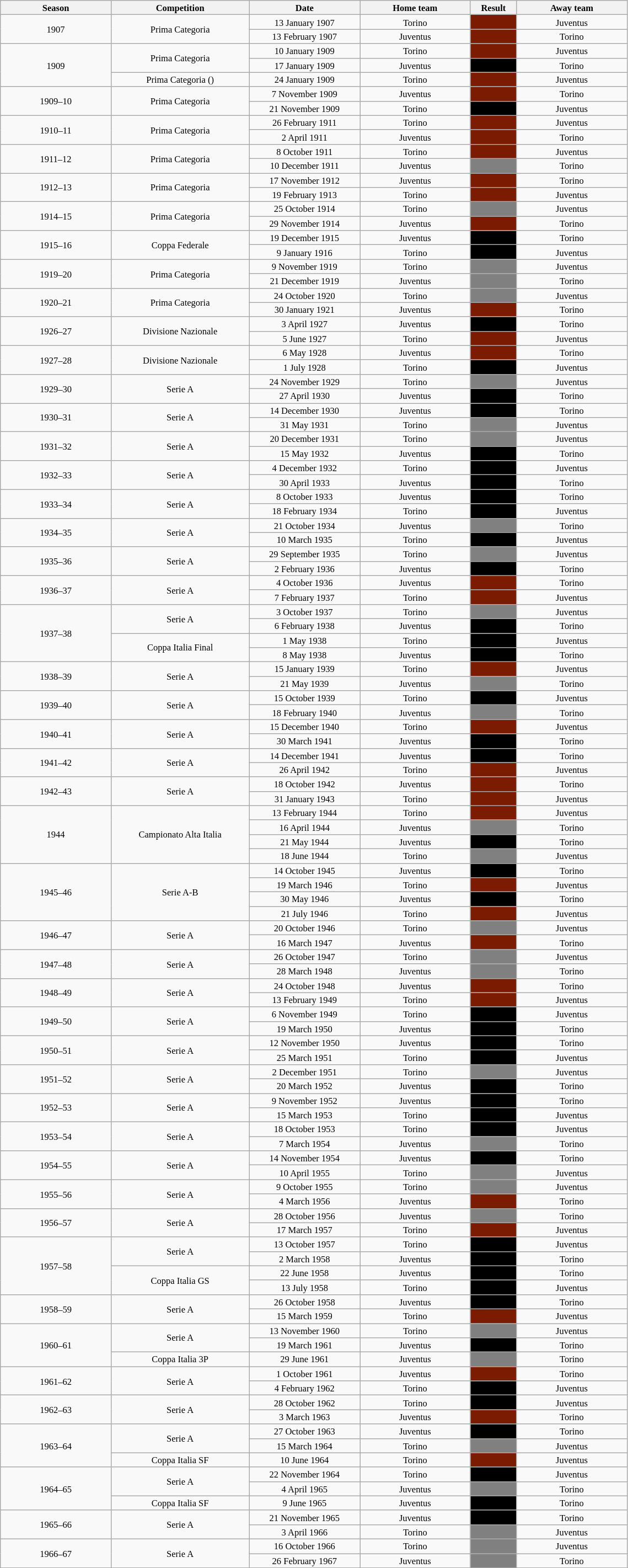<table class="wikitable" style="text-align: center; width=20%; font-size: 11px">
<tr>
<th rowspan=1 width=12%>Season</th>
<th rowspan=1 width=15%>Competition</th>
<th rowspan=1 width=12%>Date</th>
<th rowspan=1 width=12%>Home team</th>
<th rowspan=1 width=5%>Result</th>
<th rowspan=1 width=12%>Away team</th>
</tr>
<tr>
<td rowspan=2>1907</td>
<td rowspan=2>Prima Categoria</td>
<td>13 January 1907</td>
<td>Torino</td>
<td bgcolor=7B1B02></td>
<td>Juventus</td>
</tr>
<tr>
<td>13 February 1907</td>
<td>Juventus</td>
<td bgcolor=7B1B02></td>
<td>Torino</td>
</tr>
<tr>
<td rowspan=3>1909</td>
<td rowspan=2>Prima Categoria</td>
<td>10 January 1909</td>
<td>Torino</td>
<td bgcolor=7B1B02></td>
<td>Juventus</td>
</tr>
<tr>
<td>17 January 1909</td>
<td>Juventus</td>
<td bgcolor=000000></td>
<td>Torino</td>
</tr>
<tr>
<td>Prima Categoria ()</td>
<td>24 January 1909</td>
<td>Torino</td>
<td bgcolor=7B1B02></td>
<td>Juventus</td>
</tr>
<tr>
<td rowspan=2>1909–10</td>
<td rowspan=2>Prima Categoria</td>
<td>7 November 1909</td>
<td>Juventus</td>
<td bgcolor=7B1B02></td>
<td>Torino</td>
</tr>
<tr>
<td>21 November 1909</td>
<td>Torino</td>
<td bgcolor=000000></td>
<td>Juventus</td>
</tr>
<tr>
<td rowspan=2>1910–11</td>
<td rowspan=2>Prima Categoria</td>
<td>26 February 1911</td>
<td>Torino</td>
<td bgcolor=7B1B02></td>
<td>Juventus</td>
</tr>
<tr>
<td>2 April 1911</td>
<td>Juventus</td>
<td bgcolor=7B1B02></td>
<td>Torino</td>
</tr>
<tr>
<td rowspan=2>1911–12</td>
<td rowspan=2>Prima Categoria</td>
<td>8 October 1911</td>
<td>Torino</td>
<td bgcolor=7B1B02></td>
<td>Juventus</td>
</tr>
<tr>
<td>10 December 1911</td>
<td>Juventus</td>
<td bgcolor=808080></td>
<td>Torino</td>
</tr>
<tr>
<td rowspan=2>1912–13</td>
<td rowspan=2>Prima Categoria</td>
<td>17 November 1912</td>
<td>Juventus</td>
<td bgcolor=7B1B02></td>
<td>Torino</td>
</tr>
<tr>
<td>19 February 1913</td>
<td>Torino</td>
<td bgcolor=7B1B02></td>
<td>Juventus</td>
</tr>
<tr>
<td rowspan=2>1914–15</td>
<td rowspan=2>Prima Categoria</td>
<td>25 October 1914</td>
<td>Torino</td>
<td bgcolor=808080></td>
<td>Juventus</td>
</tr>
<tr>
<td>29 November 1914</td>
<td>Juventus</td>
<td bgcolor=7B1B02></td>
<td>Torino</td>
</tr>
<tr>
<td rowspan=2>1915–16</td>
<td rowspan=2>Coppa Federale</td>
<td>19 December 1915</td>
<td>Juventus</td>
<td bgcolor=000000></td>
<td>Torino</td>
</tr>
<tr>
<td>9 January 1916</td>
<td>Torino</td>
<td bgcolor=000000></td>
<td>Juventus</td>
</tr>
<tr>
<td rowspan=2>1919–20</td>
<td rowspan=2>Prima Categoria</td>
<td>9 November 1919</td>
<td>Torino</td>
<td bgcolor=808080></td>
<td>Juventus</td>
</tr>
<tr>
<td>21 December 1919</td>
<td>Juventus</td>
<td bgcolor=808080></td>
<td>Torino</td>
</tr>
<tr>
<td rowspan=2>1920–21</td>
<td rowspan=2>Prima Categoria</td>
<td>24 October 1920</td>
<td>Torino</td>
<td bgcolor=808080></td>
<td>Juventus</td>
</tr>
<tr>
<td>30 January 1921</td>
<td>Juventus</td>
<td bgcolor=7B1B02></td>
<td>Torino</td>
</tr>
<tr>
<td rowspan=2>1926–27</td>
<td rowspan=2>Divisione Nazionale</td>
<td>3 April 1927</td>
<td>Juventus</td>
<td bgcolor=000000></td>
<td>Torino</td>
</tr>
<tr>
<td>5 June 1927</td>
<td>Torino</td>
<td bgcolor=7B1B02></td>
<td>Juventus</td>
</tr>
<tr>
<td rowspan=2>1927–28</td>
<td rowspan=2>Divisione Nazionale</td>
<td>6 May 1928</td>
<td>Juventus</td>
<td bgcolor=7B1B02></td>
<td>Torino</td>
</tr>
<tr>
<td>1 July 1928</td>
<td>Torino</td>
<td bgcolor=000000></td>
<td>Juventus</td>
</tr>
<tr>
<td rowspan=2>1929–30</td>
<td rowspan=2>Serie A</td>
<td>24 November 1929</td>
<td>Torino</td>
<td bgcolor=808080></td>
<td>Juventus</td>
</tr>
<tr>
<td>27 April 1930</td>
<td>Juventus</td>
<td bgcolor=000000></td>
<td>Torino</td>
</tr>
<tr>
<td rowspan=2>1930–31</td>
<td rowspan=2>Serie A</td>
<td>14 December 1930</td>
<td>Juventus</td>
<td bgcolor=000000></td>
<td>Torino</td>
</tr>
<tr>
<td>31 May 1931</td>
<td>Torino</td>
<td bgcolor=808080></td>
<td>Juventus</td>
</tr>
<tr>
<td rowspan=2>1931–32</td>
<td rowspan=2>Serie A</td>
<td>20 December 1931</td>
<td>Torino</td>
<td bgcolor=808080></td>
<td>Juventus</td>
</tr>
<tr>
<td>15 May 1932</td>
<td>Juventus</td>
<td bgcolor=000000></td>
<td>Torino</td>
</tr>
<tr>
<td rowspan=2>1932–33</td>
<td rowspan=2>Serie A</td>
<td>4 December 1932</td>
<td>Torino</td>
<td bgcolor=000000></td>
<td>Juventus</td>
</tr>
<tr>
<td>30 April 1933</td>
<td>Juventus</td>
<td bgcolor=000000></td>
<td>Torino</td>
</tr>
<tr>
<td rowspan=2>1933–34</td>
<td rowspan=2>Serie A</td>
<td>8 October 1933</td>
<td>Juventus</td>
<td bgcolor=000000></td>
<td>Torino</td>
</tr>
<tr>
<td>18 February 1934</td>
<td>Torino</td>
<td bgcolor=000000></td>
<td>Juventus</td>
</tr>
<tr>
<td rowspan=2>1934–35</td>
<td rowspan=2>Serie A</td>
<td>21 October 1934</td>
<td>Juventus</td>
<td bgcolor=808080></td>
<td>Torino</td>
</tr>
<tr>
<td>10 March 1935</td>
<td>Torino</td>
<td bgcolor=000000></td>
<td>Juventus</td>
</tr>
<tr>
<td rowspan=2>1935–36</td>
<td rowspan=2>Serie A</td>
<td>29 September 1935</td>
<td>Torino</td>
<td bgcolor=808080></td>
<td>Juventus</td>
</tr>
<tr>
<td>2 February 1936</td>
<td>Juventus</td>
<td bgcolor=000000></td>
<td>Torino</td>
</tr>
<tr>
<td rowspan=2>1936–37</td>
<td rowspan=2>Serie A</td>
<td>4 October 1936</td>
<td>Juventus</td>
<td bgcolor=7B1B02></td>
<td>Torino</td>
</tr>
<tr>
<td>7 February 1937</td>
<td>Torino</td>
<td bgcolor=7B1B02></td>
<td>Juventus</td>
</tr>
<tr>
<td rowspan=4>1937–38</td>
<td rowspan=2>Serie A</td>
<td>3 October 1937</td>
<td>Torino</td>
<td bgcolor=808080></td>
<td>Juventus</td>
</tr>
<tr>
<td>6 February 1938</td>
<td>Juventus</td>
<td bgcolor=000000></td>
<td>Torino</td>
</tr>
<tr>
<td rowspan=2>Coppa Italia Final</td>
<td>1 May 1938</td>
<td>Torino</td>
<td bgcolor=000000></td>
<td>Juventus</td>
</tr>
<tr>
<td>8 May 1938</td>
<td>Juventus</td>
<td bgcolor=000000></td>
<td>Torino</td>
</tr>
<tr>
<td rowspan=2>1938–39</td>
<td rowspan=2>Serie A</td>
<td>15 January 1939</td>
<td>Torino</td>
<td bgcolor=7B1B02></td>
<td>Juventus</td>
</tr>
<tr>
<td>21 May 1939</td>
<td>Juventus</td>
<td bgcolor=808080></td>
<td>Torino</td>
</tr>
<tr>
<td rowspan=2>1939–40</td>
<td rowspan=2>Serie A</td>
<td>15 October 1939</td>
<td>Torino</td>
<td bgcolor=000000></td>
<td>Juventus</td>
</tr>
<tr>
<td>18 February 1940</td>
<td>Juventus</td>
<td bgcolor=808080></td>
<td>Torino</td>
</tr>
<tr>
<td rowspan=2>1940–41</td>
<td rowspan=2>Serie A</td>
<td>15 December 1940</td>
<td>Torino</td>
<td bgcolor=7B1B02></td>
<td>Juventus</td>
</tr>
<tr>
<td>30 March 1941</td>
<td>Juventus</td>
<td bgcolor=000000></td>
<td>Torino</td>
</tr>
<tr>
<td rowspan=2>1941–42</td>
<td rowspan=2>Serie A</td>
<td>14 December 1941</td>
<td>Juventus</td>
<td bgcolor=000000></td>
<td>Torino</td>
</tr>
<tr>
<td>26 April 1942</td>
<td>Torino</td>
<td bgcolor=7B1B02></td>
<td>Juventus</td>
</tr>
<tr>
<td rowspan=2>1942–43</td>
<td rowspan=2>Serie A</td>
<td>18 October 1942</td>
<td>Juventus</td>
<td bgcolor=7B1B02></td>
<td>Torino</td>
</tr>
<tr>
<td>31 January 1943</td>
<td>Torino</td>
<td bgcolor=7B1B02></td>
<td>Juventus</td>
</tr>
<tr>
<td rowspan=4>1944</td>
<td rowspan=4>Campionato Alta Italia</td>
<td>13 February 1944</td>
<td>Torino</td>
<td bgcolor=7B1B02></td>
<td>Juventus</td>
</tr>
<tr>
<td>16 April 1944</td>
<td>Juventus</td>
<td bgcolor=808080></td>
<td>Torino</td>
</tr>
<tr>
<td>21 May 1944</td>
<td>Juventus</td>
<td bgcolor=000000></td>
<td>Torino</td>
</tr>
<tr>
<td>18 June 1944</td>
<td>Torino</td>
<td bgcolor=808080></td>
<td>Juventus</td>
</tr>
<tr>
<td rowspan=4>1945–46</td>
<td rowspan=4>Serie A-B</td>
<td>14 October 1945</td>
<td>Juventus</td>
<td bgcolor=000000></td>
<td>Torino</td>
</tr>
<tr>
<td>19 March 1946</td>
<td>Torino</td>
<td bgcolor=7B1B02></td>
<td>Juventus</td>
</tr>
<tr>
<td>30 May 1946</td>
<td>Juventus</td>
<td bgcolor=000000></td>
<td>Torino</td>
</tr>
<tr>
<td>21 July 1946</td>
<td>Torino</td>
<td bgcolor=7B1B02></td>
<td>Juventus</td>
</tr>
<tr>
<td rowspan=2>1946–47</td>
<td rowspan=2>Serie A</td>
<td>20 October 1946</td>
<td>Torino</td>
<td bgcolor=808080></td>
<td>Juventus</td>
</tr>
<tr>
<td>16 March 1947</td>
<td>Juventus</td>
<td bgcolor=7B1B02></td>
<td>Torino</td>
</tr>
<tr>
<td rowspan=2>1947–48</td>
<td rowspan=2>Serie A</td>
<td>26 October 1947</td>
<td>Torino</td>
<td bgcolor=808080></td>
<td>Juventus</td>
</tr>
<tr>
<td>28 March 1948</td>
<td>Juventus</td>
<td bgcolor=808080></td>
<td>Torino</td>
</tr>
<tr>
<td rowspan=2>1948–49</td>
<td rowspan=2>Serie A</td>
<td>24 October 1948</td>
<td>Juventus</td>
<td bgcolor=7B1B02></td>
<td>Torino</td>
</tr>
<tr>
<td>13 February 1949</td>
<td>Torino</td>
<td bgcolor=7B1B02></td>
<td>Juventus</td>
</tr>
<tr>
<td rowspan=2>1949–50</td>
<td rowspan=2>Serie A</td>
<td>6 November 1949</td>
<td>Torino</td>
<td bgcolor=000000></td>
<td>Juventus</td>
</tr>
<tr>
<td>19 March 1950</td>
<td>Juventus</td>
<td bgcolor=000000></td>
<td>Torino</td>
</tr>
<tr>
<td rowspan=2>1950–51</td>
<td rowspan=2>Serie A</td>
<td>12 November 1950</td>
<td>Juventus</td>
<td bgcolor=000000></td>
<td>Torino</td>
</tr>
<tr>
<td>25 March 1951</td>
<td>Torino</td>
<td bgcolor=000000></td>
<td>Juventus</td>
</tr>
<tr>
<td rowspan=2>1951–52</td>
<td rowspan=2>Serie A</td>
<td>2 December 1951</td>
<td>Torino</td>
<td bgcolor=808080></td>
<td>Juventus</td>
</tr>
<tr>
<td>20 March 1952</td>
<td>Juventus</td>
<td bgcolor=000000></td>
<td>Torino</td>
</tr>
<tr>
<td rowspan=2>1952–53</td>
<td rowspan=2>Serie A</td>
<td>9 November 1952</td>
<td>Juventus</td>
<td bgcolor=000000></td>
<td>Torino</td>
</tr>
<tr>
<td>15 March 1953</td>
<td>Torino</td>
<td bgcolor=000000></td>
<td>Juventus</td>
</tr>
<tr>
<td rowspan=2>1953–54</td>
<td rowspan=2>Serie A</td>
<td>18 October 1953</td>
<td>Torino</td>
<td bgcolor=000000></td>
<td>Juventus</td>
</tr>
<tr>
<td>7 March 1954</td>
<td>Juventus</td>
<td bgcolor=808080></td>
<td>Torino</td>
</tr>
<tr>
<td rowspan=2>1954–55</td>
<td rowspan=2>Serie A</td>
<td>14 November 1954</td>
<td>Juventus</td>
<td bgcolor=000000></td>
<td>Torino</td>
</tr>
<tr>
<td>10 April 1955</td>
<td>Torino</td>
<td bgcolor=808080></td>
<td>Juventus</td>
</tr>
<tr>
<td rowspan=2>1955–56</td>
<td rowspan=2>Serie A</td>
<td>9 October 1955</td>
<td>Torino</td>
<td bgcolor=808080></td>
<td>Juventus</td>
</tr>
<tr>
<td>4 March 1956</td>
<td>Juventus</td>
<td bgcolor=7B1B02></td>
<td>Torino</td>
</tr>
<tr>
<td rowspan=2>1956–57</td>
<td rowspan=2>Serie A</td>
<td>28 October 1956</td>
<td>Juventus</td>
<td bgcolor=808080></td>
<td>Torino</td>
</tr>
<tr>
<td>17 March 1957</td>
<td>Torino</td>
<td bgcolor=7B1B02></td>
<td>Juventus</td>
</tr>
<tr>
<td rowspan=4>1957–58</td>
<td rowspan=2>Serie A</td>
<td>13 October 1957</td>
<td>Torino</td>
<td bgcolor=000000></td>
<td>Juventus</td>
</tr>
<tr>
<td>2 March 1958</td>
<td>Juventus</td>
<td bgcolor=000000></td>
<td>Torino</td>
</tr>
<tr>
<td rowspan=2>Coppa Italia GS</td>
<td>22 June 1958</td>
<td>Juventus</td>
<td bgcolor=000000></td>
<td>Torino</td>
</tr>
<tr>
<td>13 July 1958</td>
<td>Torino</td>
<td bgcolor=000000></td>
<td>Juventus</td>
</tr>
<tr>
<td rowspan=2>1958–59</td>
<td rowspan=2>Serie A</td>
<td>26 October 1958</td>
<td>Juventus</td>
<td bgcolor=000000></td>
<td>Torino</td>
</tr>
<tr>
<td>15 March 1959</td>
<td>Torino</td>
<td bgcolor=7B1B02></td>
<td>Juventus</td>
</tr>
<tr>
<td rowspan=3>1960–61</td>
<td rowspan=2>Serie A</td>
<td>13 November 1960</td>
<td>Torino</td>
<td bgcolor=808080></td>
<td>Juventus</td>
</tr>
<tr>
<td>19 March 1961</td>
<td>Juventus</td>
<td bgcolor=000000></td>
<td>Torino</td>
</tr>
<tr>
<td>Coppa Italia 3P</td>
<td>29 June 1961</td>
<td>Juventus</td>
<td bgcolor=808080></td>
<td>Torino</td>
</tr>
<tr>
<td rowspan=2>1961–62</td>
<td rowspan=2>Serie A</td>
<td>1 October 1961</td>
<td>Juventus</td>
<td bgcolor=7B1B02></td>
<td>Torino</td>
</tr>
<tr>
<td>4 February 1962</td>
<td>Torino</td>
<td bgcolor=000000></td>
<td>Juventus</td>
</tr>
<tr>
<td rowspan=2>1962–63</td>
<td rowspan=2>Serie A</td>
<td>28 October 1962</td>
<td>Torino</td>
<td bgcolor=000000></td>
<td>Juventus</td>
</tr>
<tr>
<td>3 March 1963</td>
<td>Juventus</td>
<td bgcolor=7B1B02></td>
<td>Torino</td>
</tr>
<tr>
<td rowspan=3>1963–64</td>
<td rowspan=2>Serie A</td>
<td>27 October 1963</td>
<td>Juventus</td>
<td bgcolor=000000></td>
<td>Torino</td>
</tr>
<tr>
<td>15 March 1964</td>
<td>Torino</td>
<td bgcolor=808080></td>
<td>Juventus</td>
</tr>
<tr>
<td>Coppa Italia SF</td>
<td>10 June 1964</td>
<td>Torino</td>
<td bgcolor=7B1B02></td>
<td>Juventus</td>
</tr>
<tr>
<td rowspan=3>1964–65</td>
<td rowspan=2>Serie A</td>
<td>22 November 1964</td>
<td>Torino</td>
<td bgcolor=000000></td>
<td>Juventus</td>
</tr>
<tr>
<td>4 April 1965</td>
<td>Juventus</td>
<td bgcolor=808080></td>
<td>Torino</td>
</tr>
<tr>
<td>Coppa Italia SF</td>
<td>9 June 1965</td>
<td>Juventus</td>
<td bgcolor=000000></td>
<td>Torino</td>
</tr>
<tr>
<td rowspan=2>1965–66</td>
<td rowspan=2>Serie A</td>
<td>21 November 1965</td>
<td>Juventus</td>
<td bgcolor=000000></td>
<td>Torino</td>
</tr>
<tr>
<td>3 April 1966</td>
<td>Torino</td>
<td bgcolor=808080></td>
<td>Juventus</td>
</tr>
<tr>
<td rowspan=2>1966–67</td>
<td rowspan=2>Serie A</td>
<td>16 October 1966</td>
<td>Torino</td>
<td bgcolor=808080></td>
<td>Juventus</td>
</tr>
<tr>
<td>26 February 1967</td>
<td>Juventus</td>
<td bgcolor=808080></td>
<td>Torino</td>
</tr>
<tr>
</tr>
</table>
